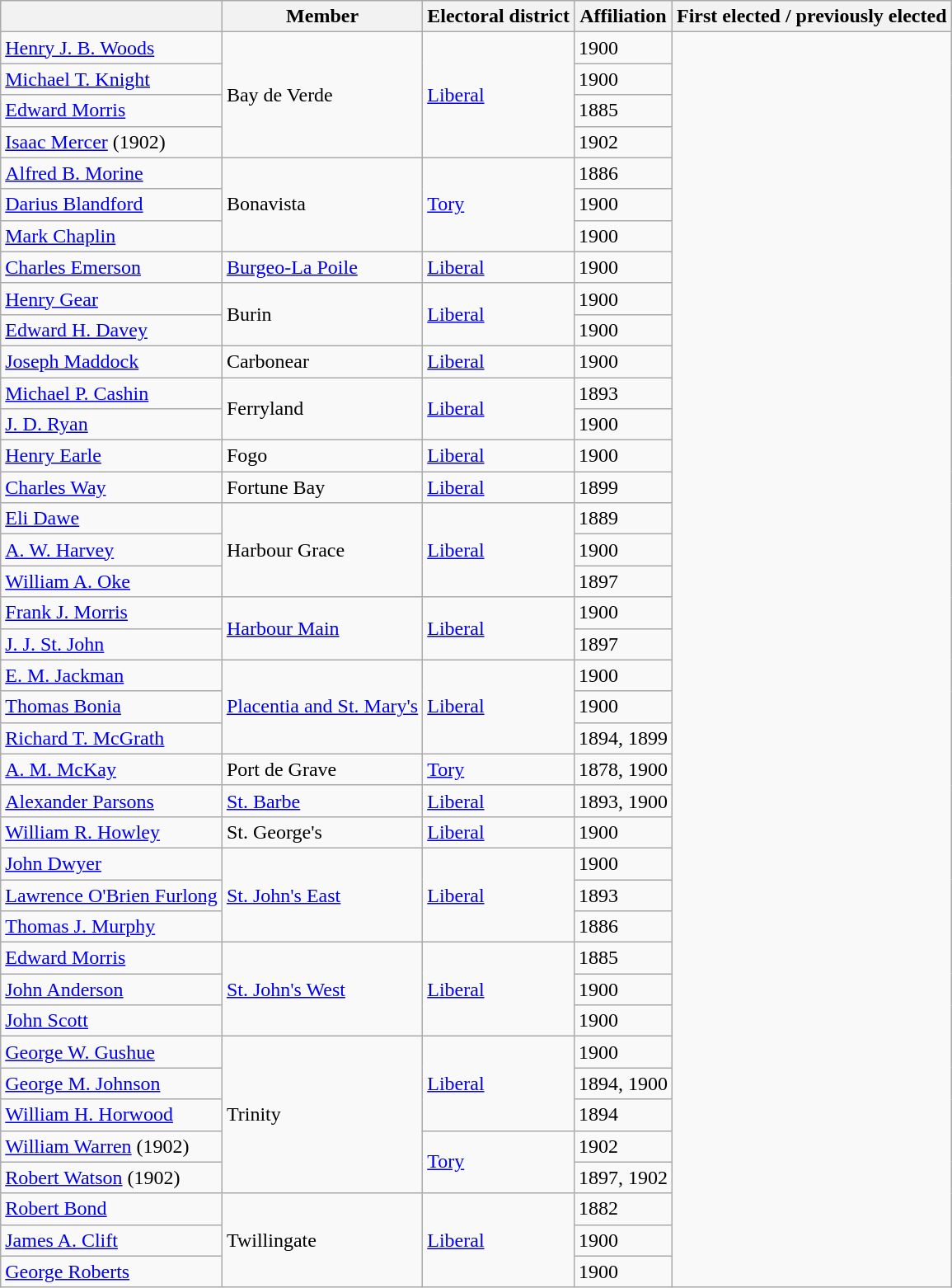<table class="wikitable sortable">
<tr>
<th></th>
<th>Member</th>
<th>Electoral district</th>
<th>Affiliation</th>
<th>First elected / previously elected</th>
</tr>
<tr>
<td><a href='#'>Henry J. B. Woods</a></td>
<td rowspan=4>Bay de Verde</td>
<td rowspan=4><a href='#'>Liberal</a></td>
<td>1900</td>
</tr>
<tr>
<td><a href='#'>Michael T. Knight</a></td>
<td>1900</td>
</tr>
<tr>
<td><a href='#'>Edward Morris</a></td>
<td>1885</td>
</tr>
<tr>
<td><a href='#'>Isaac Mercer</a> (1902)</td>
<td>1902</td>
</tr>
<tr>
<td><a href='#'>Alfred B. Morine</a></td>
<td rowspan=3>Bonavista</td>
<td rowspan=3><a href='#'>Tory</a></td>
<td>1886</td>
</tr>
<tr>
<td><a href='#'>Darius Blandford</a></td>
<td>1900</td>
</tr>
<tr>
<td><a href='#'>Mark Chaplin</a></td>
<td>1900</td>
</tr>
<tr>
<td><a href='#'>Charles Emerson</a></td>
<td><a href='#'>Burgeo-La Poile</a></td>
<td><a href='#'>Liberal</a></td>
<td>1900</td>
</tr>
<tr>
<td><a href='#'>Henry Gear</a></td>
<td rowspan=2>Burin</td>
<td rowspan=2><a href='#'>Liberal</a></td>
<td>1900</td>
</tr>
<tr>
<td><a href='#'>Edward H. Davey</a></td>
<td>1900</td>
</tr>
<tr>
<td><a href='#'>Joseph Maddock</a></td>
<td>Carbonear</td>
<td><a href='#'>Liberal</a></td>
<td>1900</td>
</tr>
<tr>
<td><a href='#'>Michael P. Cashin</a></td>
<td rowspan=2>Ferryland</td>
<td rowspan=2><a href='#'>Liberal</a></td>
<td>1893</td>
</tr>
<tr>
<td><a href='#'>J. D. Ryan</a></td>
<td>1900</td>
</tr>
<tr>
<td><a href='#'>Henry Earle</a></td>
<td>Fogo</td>
<td><a href='#'>Liberal</a></td>
<td>1900</td>
</tr>
<tr>
<td><a href='#'>Charles Way</a></td>
<td>Fortune Bay</td>
<td><a href='#'>Liberal</a></td>
<td>1899</td>
</tr>
<tr>
<td><a href='#'>Eli Dawe</a></td>
<td rowspan=3>Harbour Grace</td>
<td rowspan=3><a href='#'>Liberal</a></td>
<td>1889</td>
</tr>
<tr>
<td><a href='#'>A. W. Harvey</a></td>
<td>1900</td>
</tr>
<tr>
<td><a href='#'>William A. Oke</a></td>
<td>1897</td>
</tr>
<tr>
<td><a href='#'>Frank J. Morris</a></td>
<td rowspan=2><a href='#'>Harbour Main</a></td>
<td rowspan=2><a href='#'>Liberal</a></td>
<td>1900</td>
</tr>
<tr>
<td><a href='#'>J. J. St. John</a></td>
<td>1897</td>
</tr>
<tr>
<td><a href='#'>E. M. Jackman</a></td>
<td rowspan=3><a href='#'>Placentia and St. Mary's</a></td>
<td rowspan=3><a href='#'>Liberal</a></td>
<td>1900</td>
</tr>
<tr>
<td><a href='#'>Thomas Bonia</a></td>
<td>1900</td>
</tr>
<tr>
<td><a href='#'>Richard T. McGrath</a></td>
<td>1894, 1899</td>
</tr>
<tr>
<td><a href='#'>A. M. McKay</a></td>
<td>Port de Grave</td>
<td><a href='#'>Tory</a></td>
<td>1878, 1900</td>
</tr>
<tr>
<td><a href='#'>Alexander Parsons</a></td>
<td><a href='#'>St. Barbe</a></td>
<td><a href='#'>Liberal</a></td>
<td>1893, 1900</td>
</tr>
<tr>
<td><a href='#'>William R. Howley</a></td>
<td>St. George's</td>
<td><a href='#'>Liberal</a></td>
<td>1900</td>
</tr>
<tr>
<td><a href='#'>John Dwyer</a></td>
<td rowspan=3><a href='#'>St. John's East</a></td>
<td rowspan=3><a href='#'>Liberal</a></td>
<td>1900</td>
</tr>
<tr>
<td><a href='#'>Lawrence O'Brien Furlong</a></td>
<td>1893</td>
</tr>
<tr>
<td><a href='#'>Thomas J. Murphy</a></td>
<td>1886</td>
</tr>
<tr>
<td><a href='#'>Edward Morris</a></td>
<td rowspan=3><a href='#'>St. John's West</a></td>
<td rowspan=3><a href='#'>Liberal</a></td>
<td>1885</td>
</tr>
<tr>
<td><a href='#'>John Anderson</a></td>
<td>1900</td>
</tr>
<tr>
<td><a href='#'>John Scott</a></td>
<td>1900</td>
</tr>
<tr>
<td><a href='#'>George W. Gushue</a></td>
<td rowspan=5>Trinity</td>
<td rowspan=3><a href='#'>Liberal</a></td>
<td>1900</td>
</tr>
<tr>
<td><a href='#'>George M. Johnson</a></td>
<td>1894, 1900</td>
</tr>
<tr>
<td><a href='#'>William H. Horwood</a></td>
<td>1894</td>
</tr>
<tr>
<td><a href='#'>William Warren</a> (1902)</td>
<td rowspan=2><a href='#'>Tory</a></td>
<td>1902</td>
</tr>
<tr>
<td><a href='#'>Robert Watson</a> (1902)</td>
<td>1897, 1902</td>
</tr>
<tr>
<td><a href='#'>Robert Bond</a></td>
<td rowspan=3>Twillingate</td>
<td rowspan=3><a href='#'>Liberal</a></td>
<td>1882</td>
</tr>
<tr>
<td><a href='#'>James A. Clift</a></td>
<td>1900</td>
</tr>
<tr>
<td><a href='#'>George Roberts</a></td>
<td>1900</td>
</tr>
</table>
